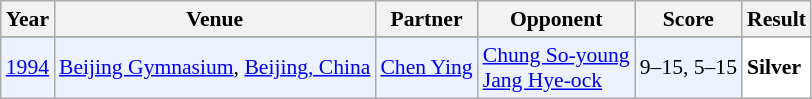<table class="sortable wikitable" style="font-size: 90%;">
<tr>
<th>Year</th>
<th>Venue</th>
<th>Partner</th>
<th>Opponent</th>
<th>Score</th>
<th>Result</th>
</tr>
<tr>
</tr>
<tr style="background:#ECF2FF">
<td align="center"><a href='#'>1994</a></td>
<td align="left"><a href='#'>Beijing Gymnasium</a>, <a href='#'>Beijing, China</a></td>
<td align="left"> <a href='#'>Chen Ying</a></td>
<td align="left"> <a href='#'>Chung So-young</a> <br>  <a href='#'>Jang Hye-ock</a></td>
<td align="left">9–15, 5–15</td>
<td style="text-align:left; background:white"> <strong>Silver</strong></td>
</tr>
</table>
